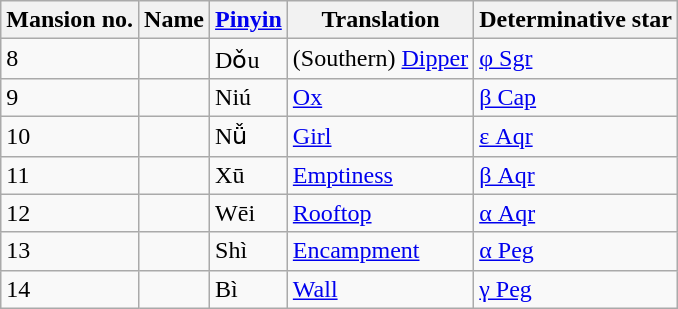<table class="wikitable">
<tr>
<th>Mansion no.</th>
<th>Name</th>
<th><a href='#'>Pinyin</a></th>
<th>Translation</th>
<th>Determinative star</th>
</tr>
<tr>
<td>8</td>
<td></td>
<td>Dǒu</td>
<td>(Southern) <a href='#'>Dipper</a></td>
<td><a href='#'>φ Sgr</a></td>
</tr>
<tr>
<td>9</td>
<td></td>
<td>Niú</td>
<td><a href='#'>Ox</a></td>
<td><a href='#'>β Cap</a></td>
</tr>
<tr>
<td>10</td>
<td></td>
<td>Nǚ</td>
<td><a href='#'>Girl</a></td>
<td><a href='#'>ε Aqr</a></td>
</tr>
<tr>
<td>11</td>
<td></td>
<td>Xū</td>
<td><a href='#'>Emptiness</a></td>
<td><a href='#'>β Aqr</a></td>
</tr>
<tr>
<td>12</td>
<td></td>
<td>Wēi</td>
<td><a href='#'>Rooftop</a></td>
<td><a href='#'>α Aqr</a></td>
</tr>
<tr>
<td>13</td>
<td></td>
<td>Shì</td>
<td><a href='#'>Encampment</a></td>
<td><a href='#'>α Peg</a></td>
</tr>
<tr>
<td>14</td>
<td></td>
<td>Bì</td>
<td><a href='#'>Wall</a></td>
<td><a href='#'>γ Peg</a></td>
</tr>
</table>
